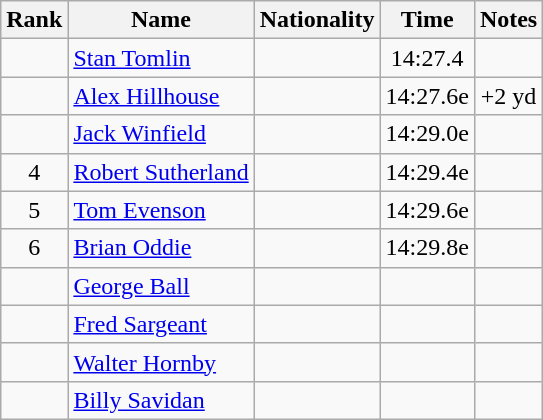<table class="wikitable sortable" style=" text-align:center">
<tr>
<th>Rank</th>
<th>Name</th>
<th>Nationality</th>
<th>Time</th>
<th>Notes</th>
</tr>
<tr>
<td></td>
<td align=left><a href='#'>Stan Tomlin</a></td>
<td align=left></td>
<td>14:27.4</td>
<td></td>
</tr>
<tr>
<td></td>
<td align=left><a href='#'>Alex Hillhouse</a></td>
<td align=left></td>
<td>14:27.6e</td>
<td>+2 yd</td>
</tr>
<tr>
<td></td>
<td align=left><a href='#'>Jack Winfield</a></td>
<td align=left></td>
<td>14:29.0e</td>
<td></td>
</tr>
<tr>
<td>4</td>
<td align=left><a href='#'>Robert Sutherland</a></td>
<td align=left></td>
<td>14:29.4e</td>
<td></td>
</tr>
<tr>
<td>5</td>
<td align=left><a href='#'>Tom Evenson</a></td>
<td align=left></td>
<td>14:29.6e</td>
<td></td>
</tr>
<tr>
<td>6</td>
<td align=left><a href='#'>Brian Oddie</a></td>
<td align=left></td>
<td>14:29.8e</td>
<td></td>
</tr>
<tr>
<td></td>
<td align=left><a href='#'>George Ball</a></td>
<td align=left></td>
<td></td>
<td></td>
</tr>
<tr>
<td></td>
<td align=left><a href='#'>Fred Sargeant</a></td>
<td align=left></td>
<td></td>
<td></td>
</tr>
<tr>
<td></td>
<td align=left><a href='#'>Walter Hornby</a></td>
<td align=left></td>
<td></td>
<td></td>
</tr>
<tr>
<td></td>
<td align=left><a href='#'>Billy Savidan</a></td>
<td align=left></td>
<td></td>
<td></td>
</tr>
</table>
